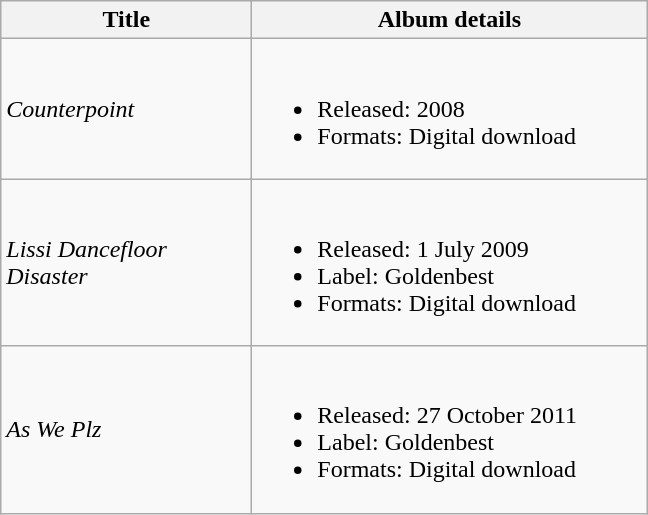<table class="wikitable">
<tr>
<th scope="col" style="width:10em;">Title</th>
<th scope="col" style="width:16em;">Album details</th>
</tr>
<tr>
<td scope="row"><em>Counterpoint</em></td>
<td><br><ul><li>Released: 2008</li><li>Formats: Digital download</li></ul></td>
</tr>
<tr>
<td scope="row"><em>Lissi Dancefloor Disaster</em></td>
<td><br><ul><li>Released: 1 July 2009</li><li>Label: Goldenbest</li><li>Formats: Digital download</li></ul></td>
</tr>
<tr>
<td scope="row"><em>As We Plz</em></td>
<td><br><ul><li>Released:  27 October 2011</li><li>Label: Goldenbest</li><li>Formats: Digital download</li></ul></td>
</tr>
</table>
